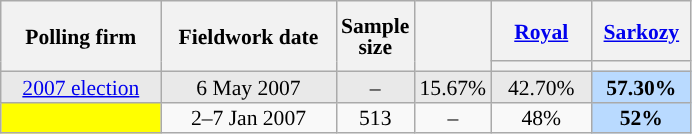<table class="wikitable sortable" style="text-align:center;font-size:90%;line-height:14px;">
<tr style="height:40px;">
<th style="width:100px;" rowspan="2">Polling firm</th>
<th style="width:110px;" rowspan="2">Fieldwork date</th>
<th style="width:35px;" rowspan="2">Sample<br>size</th>
<th style="width:30px;" rowspan="2"></th>
<th class="unsortable" style="width:60px;"><a href='#'>Royal</a><br></th>
<th class="unsortable" style="width:60px;"><a href='#'>Sarkozy</a><br></th>
</tr>
<tr>
<th style="background:"></th>
<th style="background:"></th>
</tr>
<tr style="background:#E9E9E9;">
<td><a href='#'>2007 election</a></td>
<td data-sort-value="2007-05-06">6 May 2007</td>
<td>–</td>
<td>15.67%</td>
<td>42.70%</td>
<td style="background:#B9DAFF;"><strong>57.30%</strong></td>
</tr>
<tr>
<td style="background:yellow;"></td>
<td data-sort-value="2007-01-07">2–7 Jan 2007</td>
<td>513</td>
<td>–</td>
<td>48%</td>
<td style="background:#B9DAFF;"><strong>52%</strong></td>
</tr>
</table>
